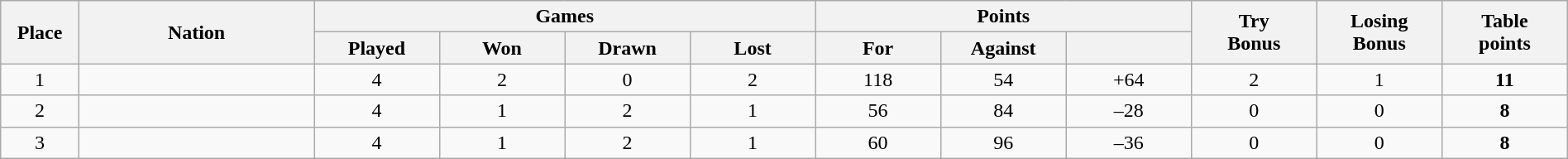<table class="wikitable" style="width:100%;text-align:center">
<tr>
<th rowspan="2" style="width:5%;">Place</th>
<th rowspan="2" style="width:15%;">Nation</th>
<th colspan="4" style="width:32%;">Games</th>
<th colspan="3" style="width:18%;">Points</th>
<th rowspan="2" style="width:8%;">Try<br>Bonus</th>
<th rowspan="2" style="width:8%;">Losing<br>Bonus</th>
<th rowspan="2" style="width:10%;">Table<br>points</th>
</tr>
<tr>
<th style="width:8%;">Played</th>
<th style="width:8%;">Won</th>
<th style="width:8%;">Drawn</th>
<th style="width:8%;">Lost</th>
<th style="width:8%;">For</th>
<th style="width:8%;">Against</th>
<th style="width:8%;"></th>
</tr>
<tr>
<td>1</td>
<td align="left"></td>
<td>4</td>
<td>2</td>
<td>0</td>
<td>2</td>
<td>118</td>
<td>54</td>
<td>+64</td>
<td>2</td>
<td>1</td>
<td><strong>11</strong></td>
</tr>
<tr>
<td>2</td>
<td align="left"></td>
<td>4</td>
<td>1</td>
<td>2</td>
<td>1</td>
<td>56</td>
<td>84</td>
<td>–28</td>
<td>0</td>
<td>0</td>
<td><strong>8</strong></td>
</tr>
<tr>
<td>3</td>
<td align="left"></td>
<td>4</td>
<td>1</td>
<td>2</td>
<td>1</td>
<td>60</td>
<td>96</td>
<td>–36</td>
<td>0</td>
<td>0</td>
<td><strong>8</strong></td>
</tr>
</table>
